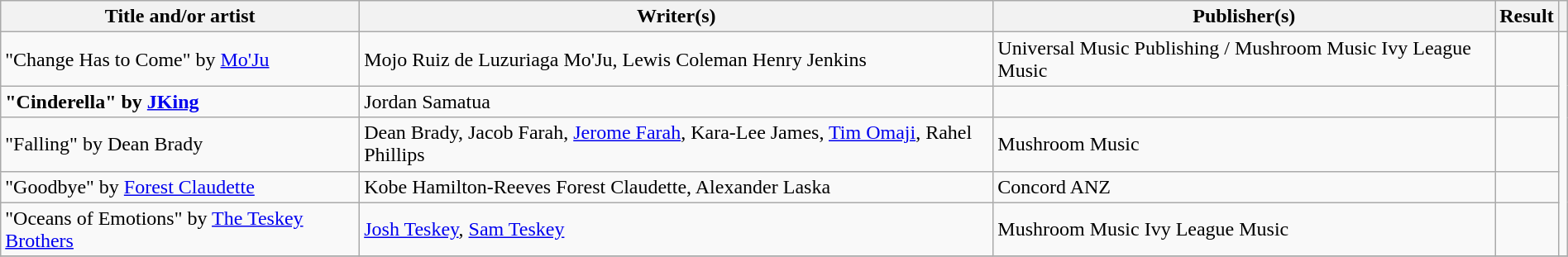<table class="wikitable" width=100%>
<tr>
<th scope="col">Title and/or artist</th>
<th scope="col">Writer(s)</th>
<th scope="col">Publisher(s)</th>
<th scope="col">Result</th>
<th scope="col"></th>
</tr>
<tr>
<td>"Change Has to Come" by <a href='#'>Mo'Ju</a></td>
<td>Mojo Ruiz de Luzuriaga  Mo'Ju, Lewis Coleman Henry Jenkins</td>
<td>Universal Music Publishing / Mushroom Music  Ivy League Music</td>
<td></td>
<td rowspan="5"></td>
</tr>
<tr>
<td><strong>"Cinderella" by <a href='#'>JKing</a></strong></td>
<td>Jordan Samatua</td>
<td></td>
<td></td>
</tr>
<tr>
<td>"Falling" by Dean Brady</td>
<td>Dean Brady, Jacob Farah, <a href='#'>Jerome Farah</a>, Kara-Lee James, <a href='#'>Tim Omaji</a>, Rahel Phillips</td>
<td>Mushroom Music</td>
<td></td>
</tr>
<tr>
<td>"Goodbye" by <a href='#'>Forest Claudette</a></td>
<td>Kobe Hamilton-Reeves  Forest Claudette, Alexander Laska</td>
<td>Concord ANZ</td>
<td></td>
</tr>
<tr>
<td>"Oceans of Emotions" by <a href='#'>The Teskey Brothers</a></td>
<td><a href='#'>Josh Teskey</a>, <a href='#'>Sam Teskey</a></td>
<td>Mushroom Music  Ivy League Music</td>
<td></td>
</tr>
<tr>
</tr>
</table>
